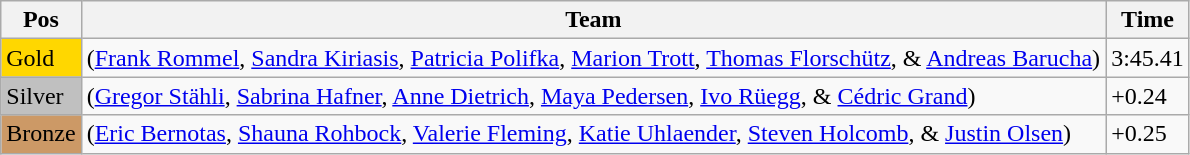<table class="wikitable">
<tr>
<th>Pos</th>
<th>Team</th>
<th>Time</th>
</tr>
<tr>
<td style="background:gold">Gold</td>
<td> (<a href='#'>Frank Rommel</a>, <a href='#'>Sandra Kiriasis</a>, <a href='#'>Patricia Polifka</a>, <a href='#'>Marion Trott</a>, <a href='#'>Thomas Florschütz</a>, & <a href='#'>Andreas Barucha</a>)</td>
<td>3:45.41</td>
</tr>
<tr>
<td style="background:silver">Silver</td>
<td> (<a href='#'>Gregor Stähli</a>, <a href='#'>Sabrina Hafner</a>, <a href='#'>Anne Dietrich</a>, <a href='#'>Maya Pedersen</a>, <a href='#'>Ivo Rüegg</a>, & <a href='#'>Cédric Grand</a>)</td>
<td>+0.24</td>
</tr>
<tr>
<td style="background:#cc9966">Bronze</td>
<td> (<a href='#'>Eric Bernotas</a>, <a href='#'>Shauna Rohbock</a>, <a href='#'>Valerie Fleming</a>, <a href='#'>Katie Uhlaender</a>, <a href='#'>Steven Holcomb</a>, & <a href='#'>Justin Olsen</a>)</td>
<td>+0.25</td>
</tr>
</table>
